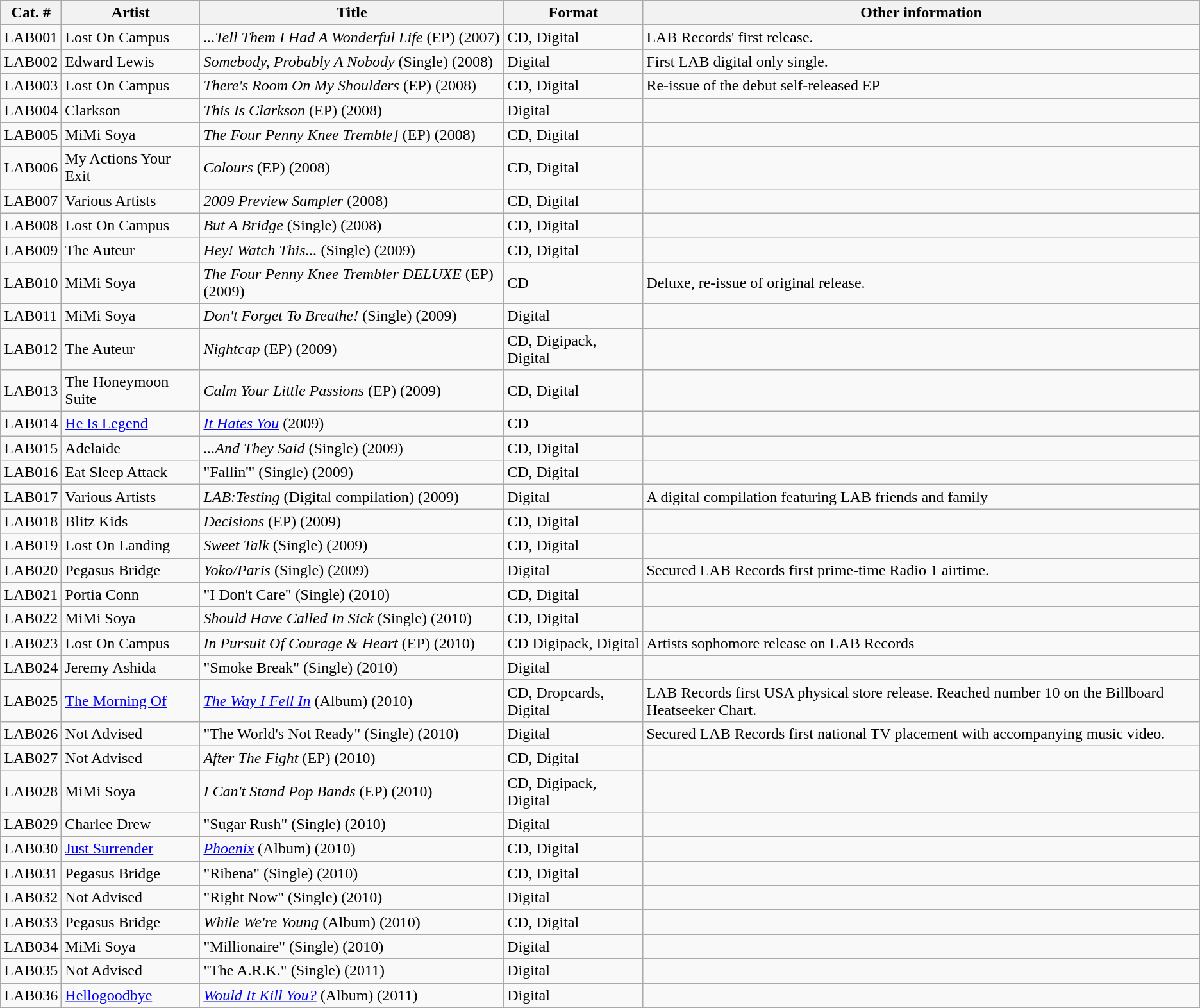<table class="wikitable" border="1">
<tr>
<th>Cat. #</th>
<th>Artist</th>
<th>Title</th>
<th>Format</th>
<th>Other information</th>
</tr>
<tr>
<td>LAB001</td>
<td>Lost On Campus</td>
<td><em>...Tell Them I Had A Wonderful Life</em> (EP) (2007)</td>
<td>CD, Digital</td>
<td>LAB Records' first release.</td>
</tr>
<tr>
<td>LAB002</td>
<td>Edward Lewis</td>
<td><em>Somebody, Probably A Nobody</em> (Single) (2008)</td>
<td>Digital</td>
<td>First LAB digital only single.</td>
</tr>
<tr>
<td>LAB003</td>
<td>Lost On Campus</td>
<td><em>There's Room On My Shoulders</em> (EP) (2008)</td>
<td>CD, Digital</td>
<td>Re-issue of the debut self-released EP</td>
</tr>
<tr>
<td>LAB004</td>
<td>Clarkson</td>
<td><em>This Is Clarkson</em> (EP) (2008)</td>
<td>Digital</td>
<td></td>
</tr>
<tr>
<td>LAB005</td>
<td>MiMi Soya</td>
<td><em>The Four Penny Knee Tremble]</em> (EP) (2008)</td>
<td>CD, Digital</td>
<td></td>
</tr>
<tr>
<td>LAB006</td>
<td>My Actions Your Exit</td>
<td><em>Colours</em> (EP) (2008)</td>
<td>CD, Digital</td>
<td></td>
</tr>
<tr>
<td>LAB007</td>
<td>Various Artists</td>
<td><em>2009 Preview Sampler</em> (2008)</td>
<td>CD, Digital</td>
<td></td>
</tr>
<tr>
<td>LAB008</td>
<td>Lost On Campus</td>
<td><em>But A Bridge</em> (Single) (2008)</td>
<td>CD, Digital</td>
<td></td>
</tr>
<tr>
<td>LAB009</td>
<td>The Auteur</td>
<td><em>Hey! Watch This...</em> (Single) (2009)</td>
<td>CD, Digital</td>
<td></td>
</tr>
<tr>
<td>LAB010</td>
<td>MiMi Soya</td>
<td><em>The Four Penny Knee Trembler DELUXE</em> (EP) (2009)</td>
<td>CD</td>
<td>Deluxe, re-issue of original release.</td>
</tr>
<tr>
<td>LAB011</td>
<td>MiMi Soya</td>
<td><em>Don't Forget To Breathe!</em> (Single) (2009)</td>
<td>Digital</td>
<td></td>
</tr>
<tr>
<td>LAB012</td>
<td>The Auteur</td>
<td><em>Nightcap</em> (EP) (2009)</td>
<td>CD, Digipack, Digital</td>
<td></td>
</tr>
<tr>
<td>LAB013</td>
<td>The Honeymoon Suite</td>
<td><em>Calm Your Little Passions</em> (EP) (2009)</td>
<td>CD, Digital</td>
<td></td>
</tr>
<tr>
<td>LAB014</td>
<td><a href='#'>He Is Legend</a></td>
<td><em><a href='#'>It Hates You</a></em> (2009)</td>
<td>CD</td>
<td></td>
</tr>
<tr>
<td>LAB015</td>
<td>Adelaide</td>
<td><em>...And They Said</em> (Single) (2009)</td>
<td>CD, Digital</td>
<td></td>
</tr>
<tr>
<td>LAB016</td>
<td>Eat Sleep Attack</td>
<td>"Fallin'" (Single) (2009)</td>
<td>CD, Digital</td>
<td></td>
</tr>
<tr>
<td>LAB017</td>
<td>Various Artists</td>
<td><em>LAB:Testing</em> (Digital compilation) (2009)</td>
<td>Digital</td>
<td>A digital compilation featuring LAB friends and family</td>
</tr>
<tr>
<td>LAB018</td>
<td>Blitz Kids</td>
<td><em>Decisions</em> (EP) (2009)</td>
<td>CD, Digital</td>
<td></td>
</tr>
<tr>
<td>LAB019</td>
<td>Lost On Landing</td>
<td><em>Sweet Talk</em> (Single) (2009)</td>
<td>CD, Digital</td>
<td></td>
</tr>
<tr>
<td>LAB020</td>
<td>Pegasus Bridge</td>
<td><em>Yoko/Paris</em> (Single) (2009)</td>
<td>Digital</td>
<td>Secured LAB Records first prime-time Radio 1 airtime.</td>
</tr>
<tr>
<td>LAB021</td>
<td>Portia Conn</td>
<td>"I Don't Care" (Single) (2010)</td>
<td>CD, Digital</td>
<td></td>
</tr>
<tr>
<td>LAB022</td>
<td>MiMi Soya</td>
<td><em>Should Have Called In Sick</em> (Single) (2010)</td>
<td>CD, Digital</td>
<td></td>
</tr>
<tr>
<td>LAB023</td>
<td>Lost On Campus</td>
<td><em>In Pursuit Of Courage & Heart</em> (EP) (2010)</td>
<td>CD Digipack, Digital</td>
<td>Artists sophomore release on LAB Records</td>
</tr>
<tr>
<td>LAB024</td>
<td>Jeremy Ashida</td>
<td>"Smoke Break" (Single) (2010)</td>
<td>Digital</td>
<td></td>
</tr>
<tr>
<td>LAB025</td>
<td><a href='#'>The Morning Of</a></td>
<td><em><a href='#'>The Way I Fell In</a></em> (Album) (2010)</td>
<td>CD, Dropcards, Digital</td>
<td>LAB Records first USA physical store release. Reached number 10 on the Billboard Heatseeker Chart.</td>
</tr>
<tr>
<td>LAB026</td>
<td>Not Advised</td>
<td>"The World's Not Ready" (Single) (2010)</td>
<td>Digital</td>
<td>Secured LAB Records first national TV placement with accompanying music video.</td>
</tr>
<tr>
<td>LAB027</td>
<td>Not Advised</td>
<td><em>After The Fight</em> (EP) (2010)</td>
<td>CD, Digital</td>
<td></td>
</tr>
<tr>
<td>LAB028</td>
<td>MiMi Soya</td>
<td><em>I Can't Stand Pop Bands</em> (EP) (2010)</td>
<td>CD, Digipack, Digital</td>
<td></td>
</tr>
<tr>
<td>LAB029</td>
<td>Charlee Drew</td>
<td>"Sugar Rush" (Single) (2010)</td>
<td>Digital</td>
<td></td>
</tr>
<tr>
<td>LAB030</td>
<td><a href='#'>Just Surrender</a></td>
<td><em><a href='#'>Phoenix</a></em> (Album) (2010)</td>
<td>CD, Digital</td>
<td></td>
</tr>
<tr>
<td>LAB031</td>
<td>Pegasus Bridge</td>
<td>"Ribena" (Single) (2010)</td>
<td>CD, Digital</td>
<td></td>
</tr>
<tr>
</tr>
<tr>
<td>LAB032</td>
<td>Not Advised</td>
<td>"Right Now" (Single) (2010)</td>
<td>Digital</td>
<td></td>
</tr>
<tr>
</tr>
<tr>
<td>LAB033</td>
<td>Pegasus Bridge</td>
<td><em>While We're Young</em> (Album) (2010)</td>
<td>CD, Digital</td>
<td></td>
</tr>
<tr>
</tr>
<tr>
<td>LAB034</td>
<td>MiMi Soya</td>
<td>"Millionaire" (Single) (2010)</td>
<td>Digital</td>
<td></td>
</tr>
<tr>
</tr>
<tr>
<td>LAB035</td>
<td>Not Advised</td>
<td>"The A.R.K." (Single) (2011)</td>
<td>Digital</td>
<td></td>
</tr>
<tr>
</tr>
<tr>
<td>LAB036</td>
<td><a href='#'>Hellogoodbye</a></td>
<td><em><a href='#'>Would It Kill You?</a></em> (Album) (2011)</td>
<td>Digital</td>
<td></td>
</tr>
<tr>
</tr>
</table>
